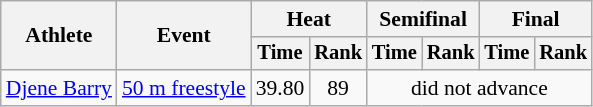<table class="wikitable" style="font-size:90%;">
<tr>
<th rowspan="2">Athlete</th>
<th rowspan="2">Event</th>
<th colspan="2">Heat</th>
<th colspan="2">Semifinal</th>
<th colspan="2">Final</th>
</tr>
<tr style="font-size:95%">
<th>Time</th>
<th>Rank</th>
<th>Time</th>
<th>Rank</th>
<th>Time</th>
<th>Rank</th>
</tr>
<tr align=center>
<td align=left><a href='#'>Djene Barry</a></td>
<td align=left><a href='#'>50 m freestyle</a></td>
<td>39.80</td>
<td>89</td>
<td colspan=4>did not advance</td>
</tr>
</table>
